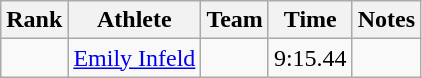<table class="wikitable sortable">
<tr>
<th>Rank</th>
<th>Athlete</th>
<th>Team</th>
<th>Time</th>
<th>Notes</th>
</tr>
<tr>
<td align=center></td>
<td><a href='#'>Emily Infeld</a></td>
<td></td>
<td>9:15.44</td>
<td></td>
</tr>
</table>
